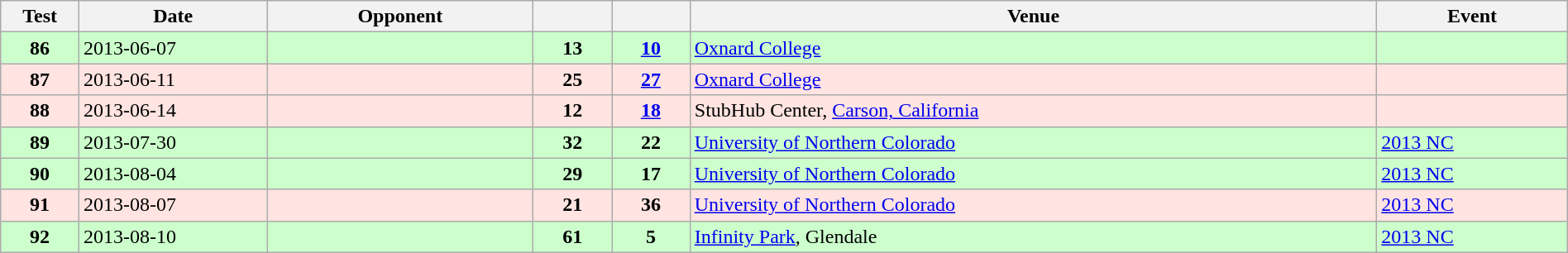<table class="wikitable sortable" style="width:100%">
<tr>
<th style="width:5%">Test</th>
<th style="width:12%">Date</th>
<th style="width:17%">Opponent</th>
<th style="width:5%"></th>
<th style="width:5%"></th>
<th>Venue</th>
<th>Event</th>
</tr>
<tr bgcolor=#ccffcc>
<td align="center"><strong>86</strong></td>
<td>2013-06-07</td>
<td></td>
<td align="center"><strong>13</strong></td>
<td align="center"><strong><a href='#'>10</a></strong></td>
<td><a href='#'>Oxnard College</a></td>
<td></td>
</tr>
<tr bgcolor=FFE4E1>
<td align="center"><strong>87</strong></td>
<td>2013-06-11</td>
<td></td>
<td align="center"><strong>25</strong></td>
<td align="center"><strong><a href='#'>27</a></strong></td>
<td><a href='#'>Oxnard College</a></td>
<td></td>
</tr>
<tr bgcolor=FFE4E1>
<td align="center"><strong>88</strong></td>
<td>2013-06-14</td>
<td></td>
<td align="center"><strong>12</strong></td>
<td align="center"><strong><a href='#'>18</a></strong></td>
<td>StubHub Center, <a href='#'>Carson, California</a></td>
<td></td>
</tr>
<tr bgcolor=#ccffcc>
<td align="center"><strong>89</strong></td>
<td>2013-07-30</td>
<td></td>
<td align="center"><strong>32</strong></td>
<td align="center"><strong>22</strong></td>
<td><a href='#'>University of Northern Colorado</a></td>
<td><a href='#'>2013 NC</a></td>
</tr>
<tr bgcolor=#ccffcc>
<td align="center"><strong>90</strong></td>
<td>2013-08-04</td>
<td></td>
<td align="center"><strong>29</strong></td>
<td align="center"><strong>17</strong></td>
<td><a href='#'>University of Northern Colorado</a></td>
<td><a href='#'>2013 NC</a></td>
</tr>
<tr bgcolor=FFE4E1>
<td align="center"><strong>91</strong></td>
<td>2013-08-07</td>
<td></td>
<td align="center"><strong>21</strong></td>
<td align="center"><strong>36</strong></td>
<td><a href='#'>University of Northern Colorado</a></td>
<td><a href='#'>2013 NC</a></td>
</tr>
<tr bgcolor=#ccffcc>
<td align="center"><strong>92</strong></td>
<td>2013-08-10</td>
<td></td>
<td align="center"><strong>61</strong></td>
<td align="center"><strong>5</strong></td>
<td><a href='#'>Infinity Park</a>, Glendale</td>
<td><a href='#'>2013 NC</a></td>
</tr>
</table>
